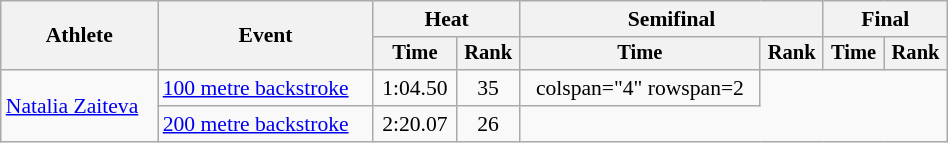<table class="wikitable" style="text-align:center; font-size:90%; width:50%;">
<tr>
<th rowspan="2">Athlete</th>
<th rowspan="2">Event</th>
<th colspan="2">Heat</th>
<th colspan="2">Semifinal</th>
<th colspan="2">Final</th>
</tr>
<tr style="font-size:95%">
<th>Time</th>
<th>Rank</th>
<th>Time</th>
<th>Rank</th>
<th>Time</th>
<th>Rank</th>
</tr>
<tr>
<td align=left rowspan=2><a href='#'>Natalia Zaiteva</a></td>
<td align=left><a href='#'>100 metre backstroke</a></td>
<td>1:04.50</td>
<td>35</td>
<td>colspan="4" rowspan=2</td>
</tr>
<tr>
<td align=left><a href='#'>200 metre backstroke</a></td>
<td>2:20.07</td>
<td>26</td>
</tr>
</table>
